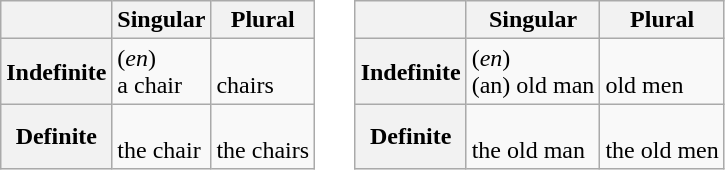<table cellpadding="4" style="padding: 0.5em;">
<tr align="center">
<td><br><table class=wikitable>
<tr>
<th></th>
<th>Singular</th>
<th>Plural</th>
</tr>
<tr>
<th>Indefinite</th>
<td>(<em>en</em>) <br>a chair</td>
<td><br>chairs</td>
</tr>
<tr>
<th>Definite</th>
<td><br>the chair</td>
<td><br>the chairs</td>
</tr>
</table>
</td>
<td><br><table class=wikitable>
<tr>
<th></th>
<th>Singular</th>
<th>Plural</th>
</tr>
<tr>
<th>Indefinite</th>
<td>(<em>en</em>) <br>(an) old man</td>
<td><br>old men</td>
</tr>
<tr>
<th>Definite</th>
<td><br>the old man</td>
<td><br>the old men</td>
</tr>
</table>
</td>
</tr>
</table>
